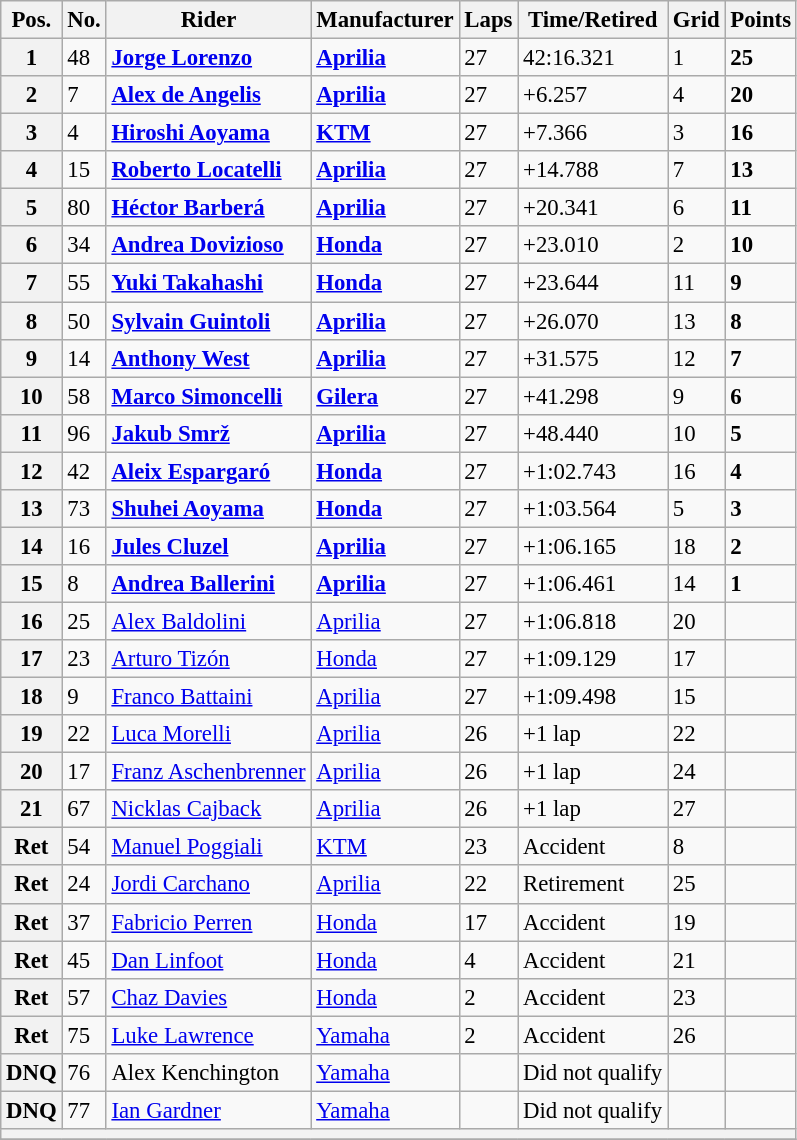<table class="wikitable" style="font-size: 95%;">
<tr>
<th>Pos.</th>
<th>No.</th>
<th>Rider</th>
<th>Manufacturer</th>
<th>Laps</th>
<th>Time/Retired</th>
<th>Grid</th>
<th>Points</th>
</tr>
<tr>
<th>1</th>
<td>48</td>
<td> <strong><a href='#'>Jorge Lorenzo</a></strong></td>
<td><strong><a href='#'>Aprilia</a></strong></td>
<td>27</td>
<td>42:16.321</td>
<td>1</td>
<td><strong>25</strong></td>
</tr>
<tr>
<th>2</th>
<td>7</td>
<td> <strong><a href='#'>Alex de Angelis</a></strong></td>
<td><strong><a href='#'>Aprilia</a></strong></td>
<td>27</td>
<td>+6.257</td>
<td>4</td>
<td><strong>20</strong></td>
</tr>
<tr>
<th>3</th>
<td>4</td>
<td> <strong><a href='#'>Hiroshi Aoyama</a></strong></td>
<td><strong><a href='#'>KTM</a></strong></td>
<td>27</td>
<td>+7.366</td>
<td>3</td>
<td><strong>16</strong></td>
</tr>
<tr>
<th>4</th>
<td>15</td>
<td> <strong><a href='#'>Roberto Locatelli</a></strong></td>
<td><strong><a href='#'>Aprilia</a></strong></td>
<td>27</td>
<td>+14.788</td>
<td>7</td>
<td><strong>13</strong></td>
</tr>
<tr>
<th>5</th>
<td>80</td>
<td> <strong><a href='#'>Héctor Barberá</a></strong></td>
<td><strong><a href='#'>Aprilia</a></strong></td>
<td>27</td>
<td>+20.341</td>
<td>6</td>
<td><strong>11</strong></td>
</tr>
<tr>
<th>6</th>
<td>34</td>
<td> <strong><a href='#'>Andrea Dovizioso</a></strong></td>
<td><strong><a href='#'>Honda</a></strong></td>
<td>27</td>
<td>+23.010</td>
<td>2</td>
<td><strong>10</strong></td>
</tr>
<tr>
<th>7</th>
<td>55</td>
<td> <strong><a href='#'>Yuki Takahashi</a></strong></td>
<td><strong><a href='#'>Honda</a></strong></td>
<td>27</td>
<td>+23.644</td>
<td>11</td>
<td><strong>9</strong></td>
</tr>
<tr>
<th>8</th>
<td>50</td>
<td> <strong><a href='#'>Sylvain Guintoli</a></strong></td>
<td><strong><a href='#'>Aprilia</a></strong></td>
<td>27</td>
<td>+26.070</td>
<td>13</td>
<td><strong>8</strong></td>
</tr>
<tr>
<th>9</th>
<td>14</td>
<td> <strong><a href='#'>Anthony West</a></strong></td>
<td><strong><a href='#'>Aprilia</a></strong></td>
<td>27</td>
<td>+31.575</td>
<td>12</td>
<td><strong>7</strong></td>
</tr>
<tr>
<th>10</th>
<td>58</td>
<td> <strong><a href='#'>Marco Simoncelli</a></strong></td>
<td><strong><a href='#'>Gilera</a></strong></td>
<td>27</td>
<td>+41.298</td>
<td>9</td>
<td><strong>6</strong></td>
</tr>
<tr>
<th>11</th>
<td>96</td>
<td> <strong><a href='#'>Jakub Smrž</a></strong></td>
<td><strong><a href='#'>Aprilia</a></strong></td>
<td>27</td>
<td>+48.440</td>
<td>10</td>
<td><strong>5</strong></td>
</tr>
<tr>
<th>12</th>
<td>42</td>
<td> <strong><a href='#'>Aleix Espargaró</a></strong></td>
<td><strong><a href='#'>Honda</a></strong></td>
<td>27</td>
<td>+1:02.743</td>
<td>16</td>
<td><strong>4</strong></td>
</tr>
<tr>
<th>13</th>
<td>73</td>
<td> <strong><a href='#'>Shuhei Aoyama</a></strong></td>
<td><strong><a href='#'>Honda</a></strong></td>
<td>27</td>
<td>+1:03.564</td>
<td>5</td>
<td><strong>3</strong></td>
</tr>
<tr>
<th>14</th>
<td>16</td>
<td> <strong><a href='#'>Jules Cluzel</a></strong></td>
<td><strong><a href='#'>Aprilia</a></strong></td>
<td>27</td>
<td>+1:06.165</td>
<td>18</td>
<td><strong>2</strong></td>
</tr>
<tr>
<th>15</th>
<td>8</td>
<td> <strong><a href='#'>Andrea Ballerini</a></strong></td>
<td><strong><a href='#'>Aprilia</a></strong></td>
<td>27</td>
<td>+1:06.461</td>
<td>14</td>
<td><strong>1</strong></td>
</tr>
<tr>
<th>16</th>
<td>25</td>
<td> <a href='#'>Alex Baldolini</a></td>
<td><a href='#'>Aprilia</a></td>
<td>27</td>
<td>+1:06.818</td>
<td>20</td>
<td></td>
</tr>
<tr>
<th>17</th>
<td>23</td>
<td> <a href='#'>Arturo Tizón</a></td>
<td><a href='#'>Honda</a></td>
<td>27</td>
<td>+1:09.129</td>
<td>17</td>
<td></td>
</tr>
<tr>
<th>18</th>
<td>9</td>
<td> <a href='#'>Franco Battaini</a></td>
<td><a href='#'>Aprilia</a></td>
<td>27</td>
<td>+1:09.498</td>
<td>15</td>
<td></td>
</tr>
<tr>
<th>19</th>
<td>22</td>
<td> <a href='#'>Luca Morelli</a></td>
<td><a href='#'>Aprilia</a></td>
<td>26</td>
<td>+1 lap</td>
<td>22</td>
<td></td>
</tr>
<tr>
<th>20</th>
<td>17</td>
<td> <a href='#'>Franz Aschenbrenner</a></td>
<td><a href='#'>Aprilia</a></td>
<td>26</td>
<td>+1 lap</td>
<td>24</td>
<td></td>
</tr>
<tr>
<th>21</th>
<td>67</td>
<td> <a href='#'>Nicklas Cajback</a></td>
<td><a href='#'>Aprilia</a></td>
<td>26</td>
<td>+1 lap</td>
<td>27</td>
<td></td>
</tr>
<tr>
<th>Ret</th>
<td>54</td>
<td> <a href='#'>Manuel Poggiali</a></td>
<td><a href='#'>KTM</a></td>
<td>23</td>
<td>Accident</td>
<td>8</td>
<td></td>
</tr>
<tr>
<th>Ret</th>
<td>24</td>
<td> <a href='#'>Jordi Carchano</a></td>
<td><a href='#'>Aprilia</a></td>
<td>22</td>
<td>Retirement</td>
<td>25</td>
<td></td>
</tr>
<tr>
<th>Ret</th>
<td>37</td>
<td> <a href='#'>Fabricio Perren</a></td>
<td><a href='#'>Honda</a></td>
<td>17</td>
<td>Accident</td>
<td>19</td>
<td></td>
</tr>
<tr>
<th>Ret</th>
<td>45</td>
<td> <a href='#'>Dan Linfoot</a></td>
<td><a href='#'>Honda</a></td>
<td>4</td>
<td>Accident</td>
<td>21</td>
<td></td>
</tr>
<tr>
<th>Ret</th>
<td>57</td>
<td> <a href='#'>Chaz Davies</a></td>
<td><a href='#'>Honda</a></td>
<td>2</td>
<td>Accident</td>
<td>23</td>
<td></td>
</tr>
<tr>
<th>Ret</th>
<td>75</td>
<td> <a href='#'>Luke Lawrence</a></td>
<td><a href='#'>Yamaha</a></td>
<td>2</td>
<td>Accident</td>
<td>26</td>
<td></td>
</tr>
<tr>
<th>DNQ</th>
<td>76</td>
<td> Alex Kenchington</td>
<td><a href='#'>Yamaha</a></td>
<td></td>
<td>Did not qualify</td>
<td></td>
<td></td>
</tr>
<tr>
<th>DNQ</th>
<td>77</td>
<td> <a href='#'>Ian Gardner</a></td>
<td><a href='#'>Yamaha</a></td>
<td></td>
<td>Did not qualify</td>
<td></td>
<td></td>
</tr>
<tr>
<th colspan=8></th>
</tr>
<tr>
</tr>
</table>
